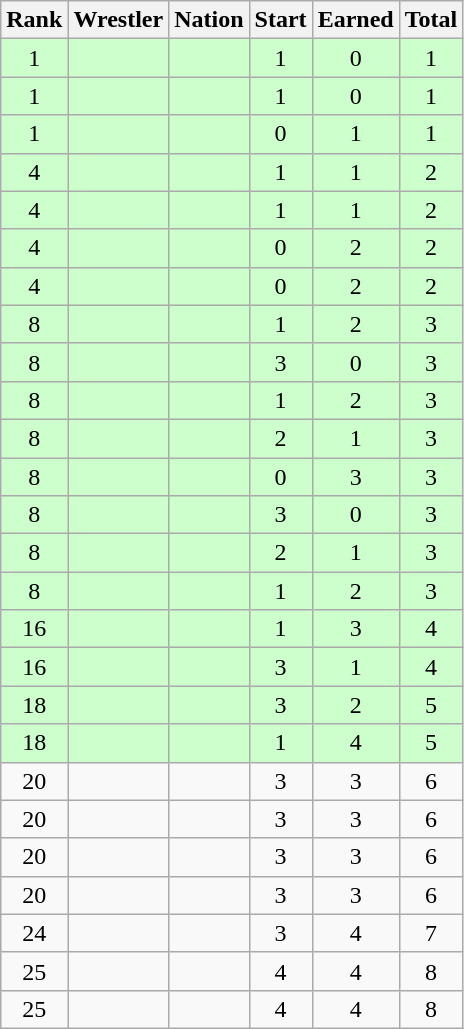<table class="wikitable sortable" style="text-align:center;">
<tr>
<th>Rank</th>
<th>Wrestler</th>
<th>Nation</th>
<th>Start</th>
<th>Earned</th>
<th>Total</th>
</tr>
<tr style="background:#cfc;">
<td>1</td>
<td align=left></td>
<td align=left></td>
<td>1</td>
<td>0</td>
<td>1</td>
</tr>
<tr style="background:#cfc;">
<td>1</td>
<td align=left></td>
<td align=left></td>
<td>1</td>
<td>0</td>
<td>1</td>
</tr>
<tr style="background:#cfc;">
<td>1</td>
<td align=left></td>
<td align=left></td>
<td>0</td>
<td>1</td>
<td>1</td>
</tr>
<tr style="background:#cfc;">
<td>4</td>
<td align=left></td>
<td align=left></td>
<td>1</td>
<td>1</td>
<td>2</td>
</tr>
<tr style="background:#cfc;">
<td>4</td>
<td align=left></td>
<td align=left></td>
<td>1</td>
<td>1</td>
<td>2</td>
</tr>
<tr style="background:#cfc;">
<td>4</td>
<td align=left></td>
<td align=left></td>
<td>0</td>
<td>2</td>
<td>2</td>
</tr>
<tr style="background:#cfc;">
<td>4</td>
<td align=left></td>
<td align=left></td>
<td>0</td>
<td>2</td>
<td>2</td>
</tr>
<tr style="background:#cfc;">
<td>8</td>
<td align=left></td>
<td align=left></td>
<td>1</td>
<td>2</td>
<td>3</td>
</tr>
<tr style="background:#cfc;">
<td>8</td>
<td align=left></td>
<td align=left></td>
<td>3</td>
<td>0</td>
<td>3</td>
</tr>
<tr style="background:#cfc;">
<td>8</td>
<td align=left></td>
<td align=left></td>
<td>1</td>
<td>2</td>
<td>3</td>
</tr>
<tr style="background:#cfc;">
<td>8</td>
<td align=left></td>
<td align=left></td>
<td>2</td>
<td>1</td>
<td>3</td>
</tr>
<tr style="background:#cfc;">
<td>8</td>
<td align=left></td>
<td align=left></td>
<td>0</td>
<td>3</td>
<td>3</td>
</tr>
<tr style="background:#cfc;">
<td>8</td>
<td align=left></td>
<td align=left></td>
<td>3</td>
<td>0</td>
<td>3</td>
</tr>
<tr style="background:#cfc;">
<td>8</td>
<td align=left></td>
<td align=left></td>
<td>2</td>
<td>1</td>
<td>3</td>
</tr>
<tr style="background:#cfc;">
<td>8</td>
<td align=left></td>
<td align=left></td>
<td>1</td>
<td>2</td>
<td>3</td>
</tr>
<tr style="background:#cfc;">
<td>16</td>
<td align=left></td>
<td align=left></td>
<td>1</td>
<td>3</td>
<td>4</td>
</tr>
<tr style="background:#cfc;">
<td>16</td>
<td align=left></td>
<td align=left></td>
<td>3</td>
<td>1</td>
<td>4</td>
</tr>
<tr style="background:#cfc;">
<td>18</td>
<td align=left></td>
<td align=left></td>
<td>3</td>
<td>2</td>
<td>5</td>
</tr>
<tr style="background:#cfc;">
<td>18</td>
<td align=left></td>
<td align=left></td>
<td>1</td>
<td>4</td>
<td>5</td>
</tr>
<tr>
<td>20</td>
<td align=left></td>
<td align=left></td>
<td>3</td>
<td>3</td>
<td>6</td>
</tr>
<tr>
<td>20</td>
<td align=left></td>
<td align=left></td>
<td>3</td>
<td>3</td>
<td>6</td>
</tr>
<tr>
<td>20</td>
<td align=left></td>
<td align=left></td>
<td>3</td>
<td>3</td>
<td>6</td>
</tr>
<tr>
<td>20</td>
<td align=left></td>
<td align=left></td>
<td>3</td>
<td>3</td>
<td>6</td>
</tr>
<tr>
<td>24</td>
<td align=left></td>
<td align=left></td>
<td>3</td>
<td>4</td>
<td>7</td>
</tr>
<tr>
<td>25</td>
<td align=left></td>
<td align=left></td>
<td>4</td>
<td>4</td>
<td>8</td>
</tr>
<tr>
<td>25</td>
<td align=left></td>
<td align=left></td>
<td>4</td>
<td>4</td>
<td>8</td>
</tr>
</table>
